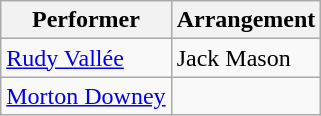<table class="wikitable">
<tr>
<th>Performer</th>
<th>Arrangement</th>
</tr>
<tr>
<td><a href='#'>Rudy Vallée</a></td>
<td>Jack Mason</td>
</tr>
<tr>
<td><a href='#'>Morton Downey</a></td>
<td></td>
</tr>
</table>
